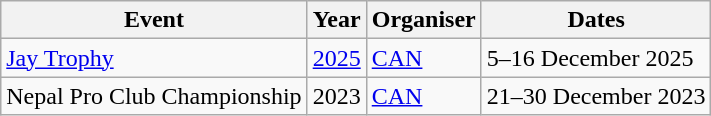<table class="wikitable">
<tr>
<th>Event</th>
<th>Year</th>
<th>Organiser</th>
<th>Dates</th>
</tr>
<tr>
<td><a href='#'>Jay Trophy</a></td>
<td><a href='#'>2025</a></td>
<td><a href='#'>CAN</a></td>
<td>5–16 December 2025</td>
</tr>
<tr>
<td>Nepal Pro Club Championship</td>
<td>2023</td>
<td><a href='#'>CAN</a></td>
<td>21–30 December 2023</td>
</tr>
</table>
